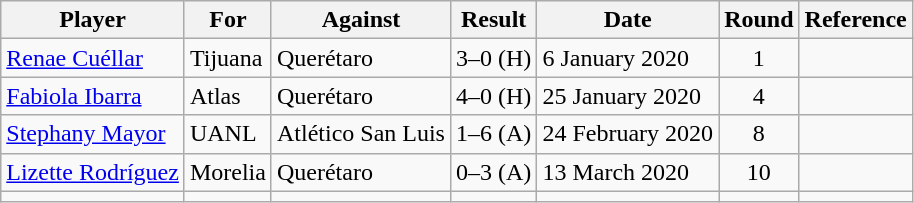<table class="wikitable sortable">
<tr>
<th>Player</th>
<th>For</th>
<th>Against</th>
<th>Result</th>
<th>Date</th>
<th>Round</th>
<th>Reference</th>
</tr>
<tr>
<td> <a href='#'>Renae Cuéllar</a></td>
<td>Tijuana</td>
<td>Querétaro</td>
<td align=center>3–0 (H)</td>
<td>6 January 2020</td>
<td align=center>1</td>
<td align=center></td>
</tr>
<tr>
<td> <a href='#'>Fabiola Ibarra</a></td>
<td>Atlas</td>
<td>Querétaro</td>
<td align=center>4–0 (H)</td>
<td>25 January 2020</td>
<td align=center>4</td>
<td align=center></td>
</tr>
<tr>
<td> <a href='#'>Stephany Mayor</a></td>
<td>UANL</td>
<td>Atlético San Luis</td>
<td align=center>1–6 (A)</td>
<td>24 February 2020</td>
<td align=center>8</td>
<td align=center></td>
</tr>
<tr>
<td> <a href='#'>Lizette Rodríguez</a></td>
<td>Morelia</td>
<td>Querétaro</td>
<td align=center>0–3 (A)</td>
<td>13 March 2020</td>
<td align=center>10</td>
<td align=center></td>
</tr>
<tr>
<td></td>
<td></td>
<td></td>
<td align=center></td>
<td></td>
<td align=center></td>
<td align=center></td>
</tr>
</table>
